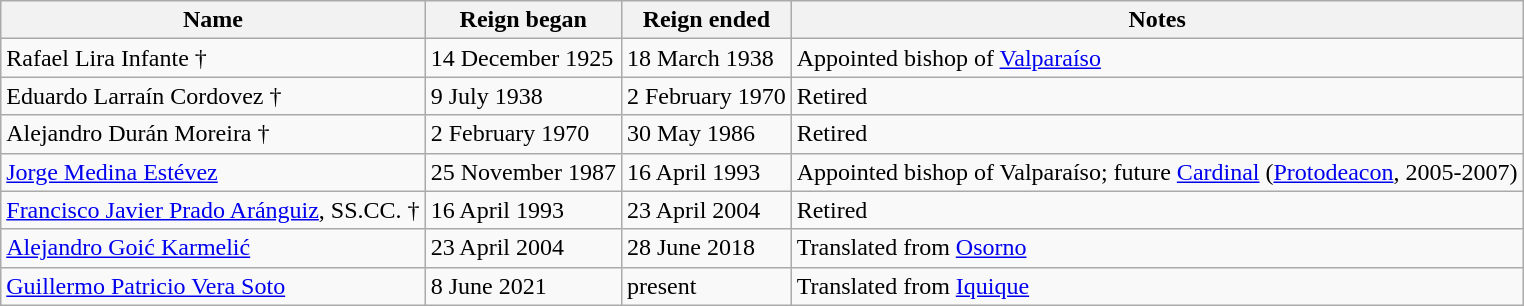<table class="wikitable">
<tr>
<th>Name</th>
<th>Reign began</th>
<th>Reign ended</th>
<th>Notes</th>
</tr>
<tr>
<td>Rafael Lira Infante †</td>
<td>14 December 1925</td>
<td>18 March 1938</td>
<td>Appointed bishop of <a href='#'>Valparaíso</a></td>
</tr>
<tr>
<td>Eduardo Larraín Cordovez †</td>
<td>9 July 1938</td>
<td>2 February 1970</td>
<td>Retired</td>
</tr>
<tr>
<td>Alejandro Durán Moreira †</td>
<td>2 February 1970</td>
<td>30 May 1986</td>
<td>Retired</td>
</tr>
<tr>
<td><a href='#'>Jorge Medina Estévez</a></td>
<td>25 November 1987</td>
<td>16 April 1993</td>
<td>Appointed bishop of Valparaíso; future <a href='#'>Cardinal</a> (<a href='#'>Protodeacon</a>, 2005-2007)</td>
</tr>
<tr>
<td><a href='#'>Francisco Javier Prado Aránguiz</a>, SS.CC. †</td>
<td>16 April 1993</td>
<td>23 April 2004</td>
<td>Retired</td>
</tr>
<tr>
<td><a href='#'>Alejandro Goić Karmelić</a></td>
<td>23 April 2004</td>
<td>28 June 2018</td>
<td>Translated from <a href='#'>Osorno</a></td>
</tr>
<tr>
<td><a href='#'>Guillermo Patricio Vera Soto</a></td>
<td>8 June 2021</td>
<td>present</td>
<td>Translated from <a href='#'>Iquique</a></td>
</tr>
</table>
